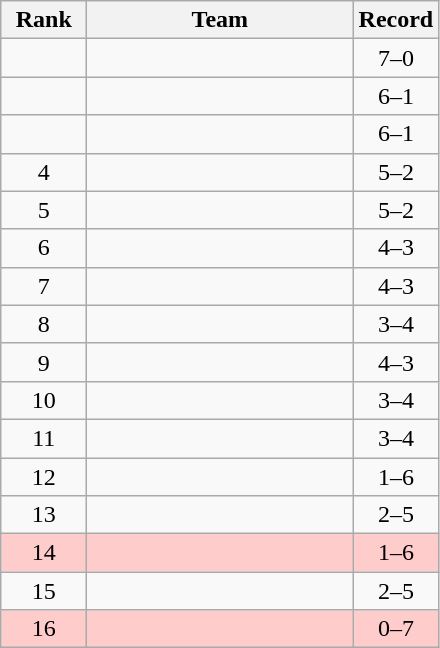<table class=wikitable style="text-align:center;">
<tr>
<th width=50>Rank</th>
<th width=170>Team</th>
<th width=50>Record</th>
</tr>
<tr>
<td></td>
<td align=left></td>
<td>7–0</td>
</tr>
<tr>
<td></td>
<td align=left></td>
<td>6–1</td>
</tr>
<tr>
<td></td>
<td align=left></td>
<td>6–1</td>
</tr>
<tr>
<td>4</td>
<td align=left></td>
<td>5–2</td>
</tr>
<tr>
<td>5</td>
<td align=left></td>
<td>5–2</td>
</tr>
<tr>
<td>6</td>
<td align=left></td>
<td>4–3</td>
</tr>
<tr>
<td>7</td>
<td align=left></td>
<td>4–3</td>
</tr>
<tr>
<td>8</td>
<td align=left></td>
<td>3–4</td>
</tr>
<tr>
<td>9</td>
<td align=left></td>
<td>4–3</td>
</tr>
<tr>
<td>10</td>
<td align=left></td>
<td>3–4</td>
</tr>
<tr>
<td>11</td>
<td align=left></td>
<td>3–4</td>
</tr>
<tr>
<td>12</td>
<td align=left></td>
<td>1–6</td>
</tr>
<tr>
<td>13</td>
<td align=left></td>
<td>2–5</td>
</tr>
<tr bgcolor=#ffcccc>
<td>14</td>
<td align=left></td>
<td>1–6</td>
</tr>
<tr>
<td>15</td>
<td align=left></td>
<td>2–5</td>
</tr>
<tr bgcolor=#ffcccc>
<td>16</td>
<td align=left></td>
<td>0–7</td>
</tr>
</table>
